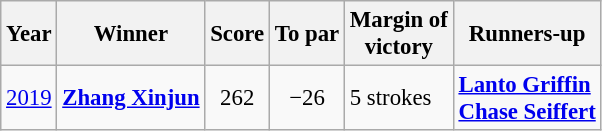<table class=wikitable style=font-size:95%>
<tr>
<th>Year</th>
<th>Winner</th>
<th>Score</th>
<th>To par</th>
<th>Margin of<br>victory</th>
<th>Runners-up</th>
</tr>
<tr>
<td><a href='#'>2019</a></td>
<td> <strong><a href='#'>Zhang Xinjun</a></strong></td>
<td align=center>262</td>
<td align=center>−26</td>
<td>5 strokes</td>
<td> <strong><a href='#'>Lanto Griffin</a></strong><br> <strong><a href='#'>Chase Seiffert</a></strong></td>
</tr>
</table>
